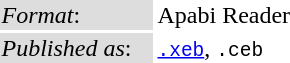<table style="text-align:left;">
<tr>
<td style="background:#ddd; width:100px;"><em>Format</em>:</td>
<td>Apabi Reader</td>
</tr>
<tr>
<td style="background:#ddd;"><em>Published as</em>:</td>
<td><code><a href='#'>.xeb</a></code>, <code>.ceb</code></td>
</tr>
</table>
